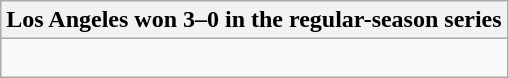<table class="wikitable collapsible collapsed">
<tr>
<th>Los Angeles won 3–0 in the regular-season series</th>
</tr>
<tr>
<td><br>

</td>
</tr>
</table>
